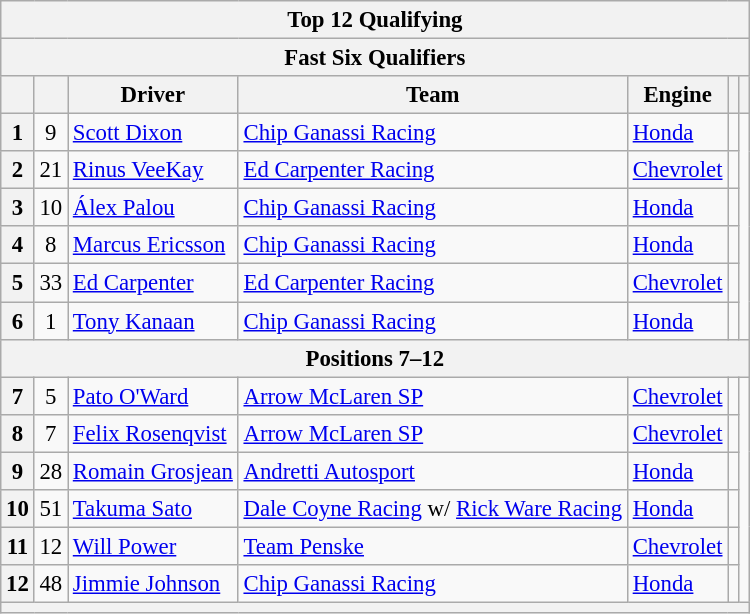<table class="wikitable" style="font-size:95%;">
<tr>
<th colspan=7>Top 12 Qualifying</th>
</tr>
<tr>
<th colspan=7 align=center>Fast Six Qualifiers</th>
</tr>
<tr>
<th></th>
<th></th>
<th>Driver</th>
<th>Team</th>
<th>Engine</th>
<th></th>
<th></th>
</tr>
<tr>
<th>1</th>
<td align="center">9</td>
<td> <a href='#'>Scott Dixon</a> </td>
<td><a href='#'>Chip Ganassi Racing</a></td>
<td><a href='#'>Honda</a></td>
<td></td>
</tr>
<tr>
<th>2</th>
<td align="center">21</td>
<td> <a href='#'>Rinus VeeKay</a></td>
<td><a href='#'>Ed Carpenter Racing</a></td>
<td><a href='#'>Chevrolet</a></td>
<td></td>
</tr>
<tr>
<th>3</th>
<td align="center">10</td>
<td> <a href='#'>Álex Palou</a></td>
<td><a href='#'>Chip Ganassi Racing</a></td>
<td><a href='#'>Honda</a></td>
<td></td>
</tr>
<tr>
<th>4</th>
<td align="center">8</td>
<td> <a href='#'>Marcus Ericsson</a></td>
<td><a href='#'>Chip Ganassi Racing</a></td>
<td><a href='#'>Honda</a></td>
<td></td>
</tr>
<tr>
<th>5</th>
<td align="center">33</td>
<td> <a href='#'>Ed Carpenter</a></td>
<td><a href='#'>Ed Carpenter Racing</a></td>
<td><a href='#'>Chevrolet</a></td>
<td></td>
</tr>
<tr>
<th>6</th>
<td align="center">1</td>
<td> <a href='#'>Tony Kanaan</a> </td>
<td><a href='#'>Chip Ganassi Racing</a></td>
<td><a href='#'>Honda</a></td>
<td></td>
</tr>
<tr>
<th colspan=7 align=center>Positions 7–12</th>
</tr>
<tr>
<th>7</th>
<td align="center">5</td>
<td> <a href='#'>Pato O'Ward</a></td>
<td><a href='#'>Arrow McLaren SP</a></td>
<td><a href='#'>Chevrolet</a></td>
<td></td>
</tr>
<tr>
<th>8</th>
<td align="center">7</td>
<td> <a href='#'>Felix Rosenqvist</a></td>
<td><a href='#'>Arrow McLaren SP</a></td>
<td><a href='#'>Chevrolet</a></td>
<td></td>
</tr>
<tr>
<th>9</th>
<td align="center">28</td>
<td> <a href='#'>Romain Grosjean</a> </td>
<td><a href='#'>Andretti Autosport</a></td>
<td><a href='#'>Honda</a></td>
<td></td>
</tr>
<tr>
<th>10</th>
<td align="center">51</td>
<td> <a href='#'>Takuma Sato</a> </td>
<td><a href='#'>Dale Coyne Racing</a> w/ <a href='#'>Rick Ware Racing</a></td>
<td><a href='#'>Honda</a></td>
<td></td>
</tr>
<tr>
<th>11</th>
<td align="center">12</td>
<td> <a href='#'>Will Power</a> </td>
<td><a href='#'>Team Penske</a></td>
<td><a href='#'>Chevrolet</a></td>
<td></td>
</tr>
<tr>
<th>12</th>
<td align="center">48</td>
<td> <a href='#'>Jimmie Johnson</a> </td>
<td><a href='#'>Chip Ganassi Racing</a></td>
<td><a href='#'>Honda</a></td>
<td></td>
</tr>
<tr>
<th colspan=7></th>
</tr>
</table>
